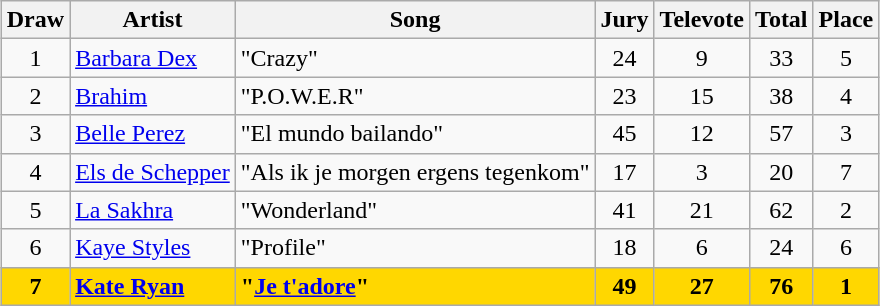<table class="sortable wikitable" style="margin: 1em auto 1em auto; text-align:center;">
<tr>
<th>Draw</th>
<th>Artist</th>
<th>Song</th>
<th>Jury</th>
<th>Televote</th>
<th>Total</th>
<th>Place</th>
</tr>
<tr>
<td>1</td>
<td align="left"><a href='#'>Barbara Dex</a></td>
<td align="left">"Crazy"</td>
<td>24</td>
<td>9</td>
<td>33</td>
<td>5</td>
</tr>
<tr>
<td>2</td>
<td align="left"><a href='#'>Brahim</a></td>
<td align="left">"P.O.W.E.R"</td>
<td>23</td>
<td>15</td>
<td>38</td>
<td>4</td>
</tr>
<tr>
<td>3</td>
<td align="left"><a href='#'>Belle Perez</a></td>
<td align="left">"El mundo bailando"</td>
<td>45</td>
<td>12</td>
<td>57</td>
<td>3</td>
</tr>
<tr>
<td>4</td>
<td align="left"><a href='#'>Els de Schepper</a></td>
<td align="left">"Als ik je morgen ergens tegenkom"</td>
<td>17</td>
<td>3</td>
<td>20</td>
<td>7</td>
</tr>
<tr>
<td>5</td>
<td align="left"><a href='#'>La Sakhra</a></td>
<td align="left">"Wonderland"</td>
<td>41</td>
<td>21</td>
<td>62</td>
<td>2</td>
</tr>
<tr>
<td>6</td>
<td align="left"><a href='#'>Kaye Styles</a></td>
<td align="left">"Profile"</td>
<td>18</td>
<td>6</td>
<td>24</td>
<td>6</td>
</tr>
<tr style="font-weight:bold; background:gold;">
<td>7</td>
<td align="left"><a href='#'>Kate Ryan</a></td>
<td align="left">"<a href='#'>Je t'adore</a>"</td>
<td>49</td>
<td>27</td>
<td>76</td>
<td>1</td>
</tr>
</table>
